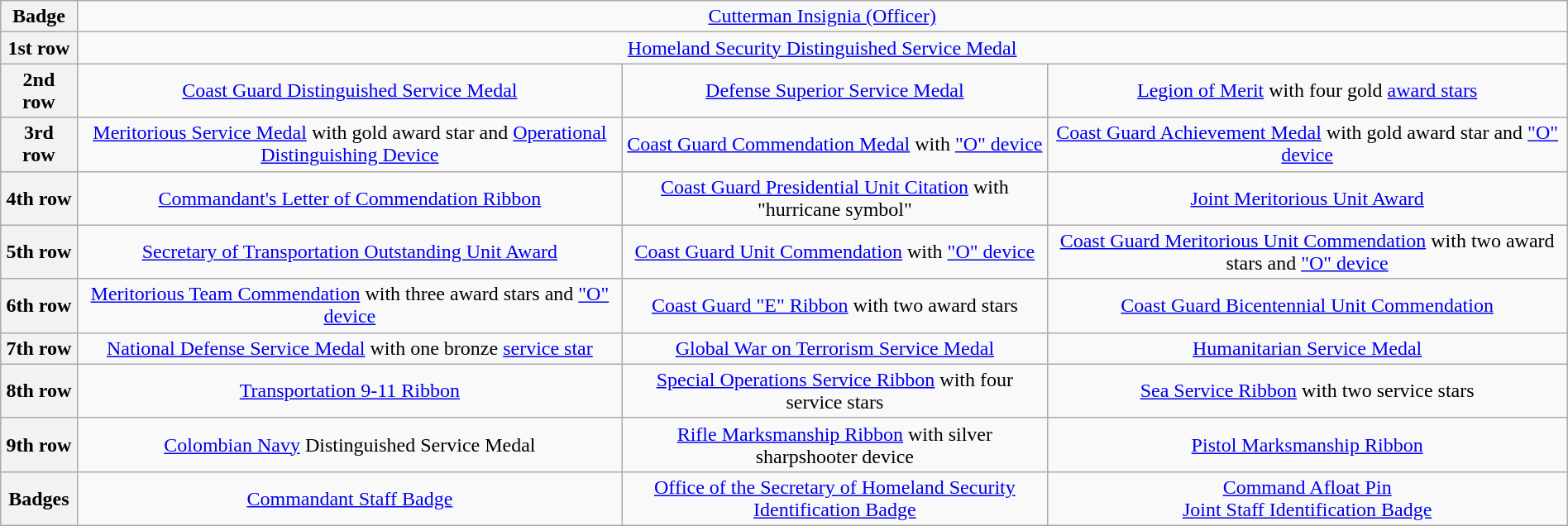<table class="wikitable" style="margin:1em auto; text-align:center;">
<tr>
<th>Badge</th>
<td align=center colspan="3"><a href='#'>Cutterman Insignia (Officer)</a></td>
</tr>
<tr>
<th>1st row</th>
<td align=center colspan="3"><a href='#'>Homeland Security Distinguished Service Medal</a></td>
</tr>
<tr>
<th>2nd row</th>
<td><a href='#'>Coast Guard Distinguished Service Medal</a></td>
<td><a href='#'>Defense Superior Service Medal</a></td>
<td><a href='#'>Legion of Merit</a> with four gold <a href='#'>award stars</a></td>
</tr>
<tr>
<th>3rd row</th>
<td><a href='#'>Meritorious Service Medal</a> with gold award star and <a href='#'>Operational Distinguishing Device</a></td>
<td><a href='#'>Coast Guard Commendation Medal</a> with <a href='#'>"O" device</a></td>
<td><a href='#'>Coast Guard Achievement Medal</a> with gold award star and <a href='#'>"O" device</a></td>
</tr>
<tr>
<th>4th row</th>
<td><a href='#'>Commandant's Letter of Commendation Ribbon</a></td>
<td><a href='#'>Coast Guard Presidential Unit Citation</a> with "hurricane symbol"</td>
<td><a href='#'>Joint Meritorious Unit Award</a></td>
</tr>
<tr>
<th>5th row</th>
<td><a href='#'>Secretary of Transportation Outstanding Unit Award</a></td>
<td><a href='#'>Coast Guard Unit Commendation</a> with <a href='#'>"O" device</a></td>
<td><a href='#'>Coast Guard Meritorious Unit Commendation</a> with two award stars and <a href='#'>"O" device</a></td>
</tr>
<tr>
<th>6th row</th>
<td><a href='#'>Meritorious Team Commendation</a> with three award stars and <a href='#'>"O" device</a></td>
<td><a href='#'>Coast Guard "E" Ribbon</a> with two award stars</td>
<td><a href='#'>Coast Guard Bicentennial Unit Commendation</a></td>
</tr>
<tr>
<th>7th row</th>
<td><a href='#'>National Defense Service Medal</a> with one bronze <a href='#'>service star</a></td>
<td><a href='#'>Global War on Terrorism Service Medal</a></td>
<td><a href='#'>Humanitarian Service Medal</a></td>
</tr>
<tr>
<th>8th row</th>
<td><a href='#'>Transportation 9-11 Ribbon</a></td>
<td><a href='#'>Special Operations Service Ribbon</a> with four service stars</td>
<td><a href='#'>Sea Service Ribbon</a> with two service stars</td>
</tr>
<tr>
<th>9th row</th>
<td><a href='#'>Colombian Navy</a> Distinguished Service Medal</td>
<td><a href='#'>Rifle Marksmanship Ribbon</a> with silver sharpshooter device</td>
<td><a href='#'>Pistol Marksmanship Ribbon</a></td>
</tr>
<tr>
<th>Badges</th>
<td><a href='#'>Commandant Staff Badge</a></td>
<td><a href='#'>Office of the Secretary of Homeland Security Identification Badge</a></td>
<td><a href='#'>Command Afloat Pin</a><br><a href='#'>Joint Staff Identification Badge</a></td>
</tr>
</table>
